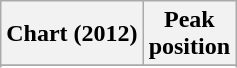<table class="wikitable plainrowheaders sortable" style="text-align: center;">
<tr>
<th>Chart (2012)</th>
<th>Peak<br>position</th>
</tr>
<tr>
</tr>
<tr>
</tr>
<tr>
</tr>
<tr>
</tr>
<tr>
</tr>
<tr>
</tr>
</table>
